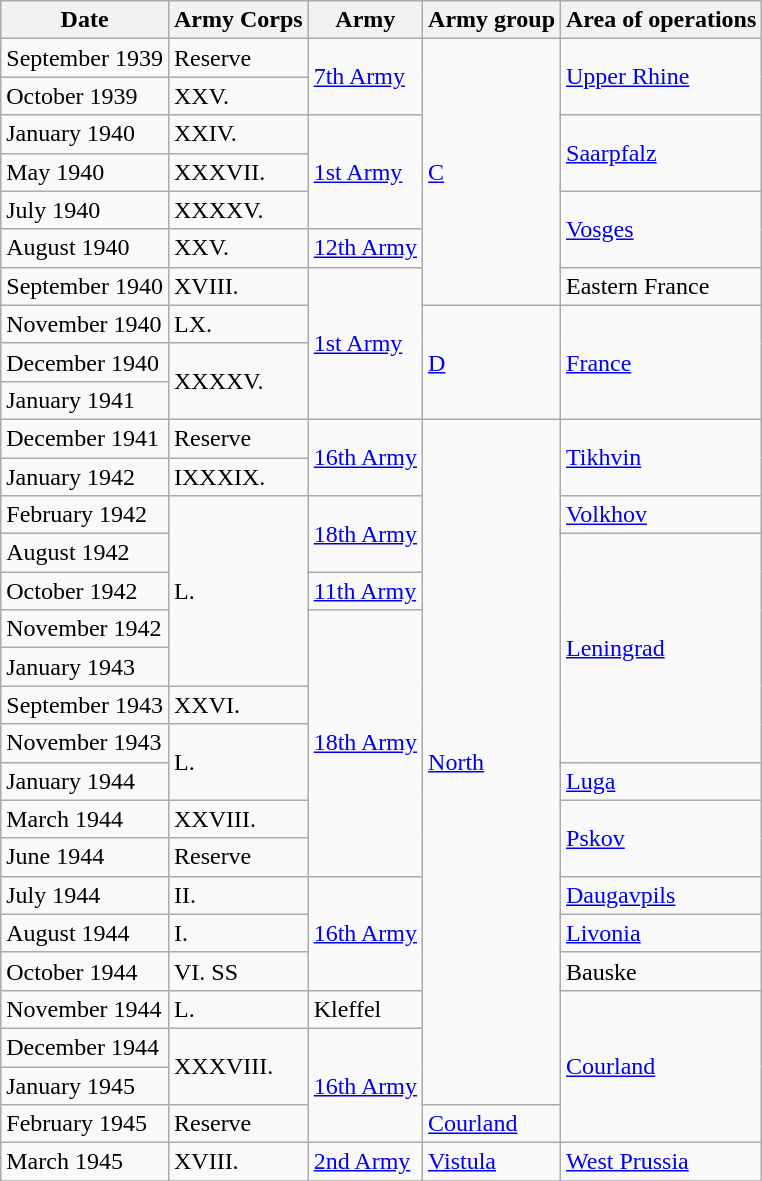<table class="wikitable">
<tr>
<th>Date</th>
<th>Army Corps</th>
<th>Army</th>
<th>Army group</th>
<th>Area of operations</th>
</tr>
<tr>
<td>September 1939</td>
<td>Reserve</td>
<td rowspan="2"><a href='#'>7th Army</a></td>
<td rowspan="7"><a href='#'>C</a></td>
<td rowspan="2"><a href='#'>Upper Rhine</a></td>
</tr>
<tr>
<td>October 1939</td>
<td>XXV.</td>
</tr>
<tr>
<td>January 1940</td>
<td>XXIV.</td>
<td rowspan="3"><a href='#'>1st Army</a></td>
<td rowspan="2"><a href='#'>Saarpfalz</a></td>
</tr>
<tr>
<td>May 1940</td>
<td>XXXVII.</td>
</tr>
<tr>
<td>July 1940</td>
<td>XXXXV.</td>
<td rowspan="2"><a href='#'>Vosges</a></td>
</tr>
<tr>
<td>August 1940</td>
<td>XXV.</td>
<td><a href='#'>12th Army</a></td>
</tr>
<tr>
<td>September 1940</td>
<td>XVIII.</td>
<td rowspan="4"><a href='#'>1st Army</a></td>
<td>Eastern France</td>
</tr>
<tr>
<td>November 1940</td>
<td>LX.</td>
<td rowspan="3"><a href='#'>D</a></td>
<td rowspan="3"><a href='#'>France</a></td>
</tr>
<tr>
<td>December 1940</td>
<td rowspan="2">XXXXV.</td>
</tr>
<tr>
<td>January 1941</td>
</tr>
<tr>
<td>December 1941</td>
<td>Reserve</td>
<td rowspan="2"><a href='#'>16th Army</a></td>
<td rowspan="18"><a href='#'>North</a></td>
<td rowspan="2"><a href='#'>Tikhvin</a></td>
</tr>
<tr>
<td>January 1942</td>
<td>IXXXIX.</td>
</tr>
<tr>
<td>February 1942</td>
<td rowspan="5">L.</td>
<td rowspan="2"><a href='#'>18th Army</a></td>
<td><a href='#'>Volkhov</a></td>
</tr>
<tr>
<td>August 1942</td>
<td rowspan="6"><a href='#'>Leningrad</a></td>
</tr>
<tr>
<td>October 1942</td>
<td><a href='#'>11th Army</a></td>
</tr>
<tr>
<td>November 1942</td>
<td rowspan="7"><a href='#'>18th Army</a></td>
</tr>
<tr>
<td>January 1943</td>
</tr>
<tr>
<td>September 1943</td>
<td>XXVI.</td>
</tr>
<tr>
<td>November 1943</td>
<td rowspan="2">L.</td>
</tr>
<tr>
<td>January 1944</td>
<td><a href='#'>Luga</a></td>
</tr>
<tr>
<td>March 1944</td>
<td>XXVIII.</td>
<td rowspan="2"><a href='#'>Pskov</a></td>
</tr>
<tr>
<td>June 1944</td>
<td>Reserve</td>
</tr>
<tr>
<td>July 1944</td>
<td>II.</td>
<td rowspan="3"><a href='#'>16th Army</a></td>
<td><a href='#'>Daugavpils</a></td>
</tr>
<tr>
<td>August 1944</td>
<td>I.</td>
<td><a href='#'>Livonia</a></td>
</tr>
<tr>
<td>October 1944</td>
<td>VI. SS</td>
<td>Bauske</td>
</tr>
<tr>
<td>November 1944</td>
<td>L.</td>
<td>Kleffel</td>
<td rowspan="4"><a href='#'>Courland</a></td>
</tr>
<tr>
<td>December 1944</td>
<td rowspan="2">XXXVIII.</td>
<td rowspan="3"><a href='#'>16th Army</a></td>
</tr>
<tr>
<td>January 1945</td>
</tr>
<tr>
<td>February 1945</td>
<td>Reserve</td>
<td><a href='#'>Courland</a></td>
</tr>
<tr>
<td>March 1945</td>
<td>XVIII.</td>
<td><a href='#'>2nd Army</a></td>
<td><a href='#'>Vistula</a></td>
<td><a href='#'>West Prussia</a></td>
</tr>
<tr>
</tr>
</table>
